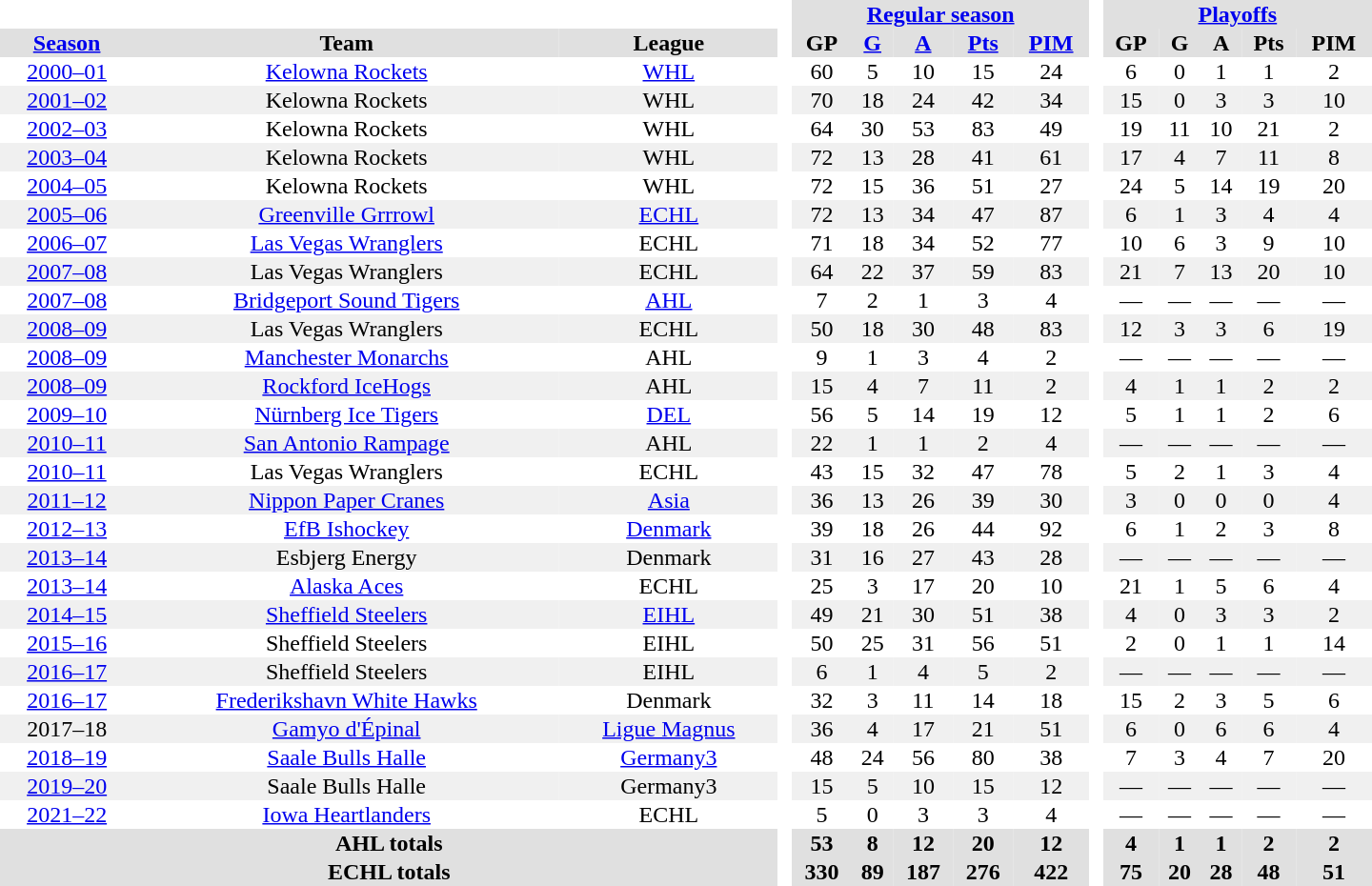<table border="0" cellpadding="1" cellspacing="0" style="text-align:center; width:60em">
<tr bgcolor="#e0e0e0">
<th colspan="3" bgcolor="#ffffff"> </th>
<th rowspan="99" bgcolor="#ffffff"> </th>
<th colspan="5"><a href='#'>Regular season</a></th>
<th rowspan="99" bgcolor="#ffffff"> </th>
<th colspan="5"><a href='#'>Playoffs</a></th>
</tr>
<tr bgcolor="#e0e0e0">
<th><a href='#'>Season</a></th>
<th>Team</th>
<th>League</th>
<th>GP</th>
<th><a href='#'>G</a></th>
<th><a href='#'>A</a></th>
<th><a href='#'>Pts</a></th>
<th><a href='#'>PIM</a></th>
<th>GP</th>
<th>G</th>
<th>A</th>
<th>Pts</th>
<th>PIM</th>
</tr>
<tr>
<td><a href='#'>2000–01</a></td>
<td><a href='#'>Kelowna Rockets</a></td>
<td><a href='#'>WHL</a></td>
<td>60</td>
<td>5</td>
<td>10</td>
<td>15</td>
<td>24</td>
<td>6</td>
<td>0</td>
<td>1</td>
<td>1</td>
<td>2</td>
</tr>
<tr bgcolor="#f0f0f0">
<td><a href='#'>2001–02</a></td>
<td>Kelowna Rockets</td>
<td>WHL</td>
<td>70</td>
<td>18</td>
<td>24</td>
<td>42</td>
<td>34</td>
<td>15</td>
<td>0</td>
<td>3</td>
<td>3</td>
<td>10</td>
</tr>
<tr>
<td><a href='#'>2002–03</a></td>
<td>Kelowna Rockets</td>
<td>WHL</td>
<td>64</td>
<td>30</td>
<td>53</td>
<td>83</td>
<td>49</td>
<td>19</td>
<td>11</td>
<td>10</td>
<td>21</td>
<td>2</td>
</tr>
<tr bgcolor="#f0f0f0">
<td><a href='#'>2003–04</a></td>
<td>Kelowna Rockets</td>
<td>WHL</td>
<td>72</td>
<td>13</td>
<td>28</td>
<td>41</td>
<td>61</td>
<td>17</td>
<td>4</td>
<td>7</td>
<td>11</td>
<td>8</td>
</tr>
<tr>
<td><a href='#'>2004–05</a></td>
<td>Kelowna Rockets</td>
<td>WHL</td>
<td>72</td>
<td>15</td>
<td>36</td>
<td>51</td>
<td>27</td>
<td>24</td>
<td>5</td>
<td>14</td>
<td>19</td>
<td>20</td>
</tr>
<tr bgcolor="#f0f0f0">
<td><a href='#'>2005–06</a></td>
<td><a href='#'>Greenville Grrrowl</a></td>
<td><a href='#'>ECHL</a></td>
<td>72</td>
<td>13</td>
<td>34</td>
<td>47</td>
<td>87</td>
<td>6</td>
<td>1</td>
<td>3</td>
<td>4</td>
<td>4</td>
</tr>
<tr>
<td><a href='#'>2006–07</a></td>
<td><a href='#'>Las Vegas Wranglers</a></td>
<td>ECHL</td>
<td>71</td>
<td>18</td>
<td>34</td>
<td>52</td>
<td>77</td>
<td>10</td>
<td>6</td>
<td>3</td>
<td>9</td>
<td>10</td>
</tr>
<tr bgcolor="#f0f0f0">
<td><a href='#'>2007–08</a></td>
<td>Las Vegas Wranglers</td>
<td>ECHL</td>
<td>64</td>
<td>22</td>
<td>37</td>
<td>59</td>
<td>83</td>
<td>21</td>
<td>7</td>
<td>13</td>
<td>20</td>
<td>10</td>
</tr>
<tr>
<td><a href='#'>2007–08</a></td>
<td><a href='#'>Bridgeport Sound Tigers</a></td>
<td><a href='#'>AHL</a></td>
<td>7</td>
<td>2</td>
<td>1</td>
<td>3</td>
<td>4</td>
<td>—</td>
<td>—</td>
<td>—</td>
<td>—</td>
<td>—</td>
</tr>
<tr bgcolor="#f0f0f0">
<td><a href='#'>2008–09</a></td>
<td>Las Vegas Wranglers</td>
<td>ECHL</td>
<td>50</td>
<td>18</td>
<td>30</td>
<td>48</td>
<td>83</td>
<td>12</td>
<td>3</td>
<td>3</td>
<td>6</td>
<td>19</td>
</tr>
<tr>
<td><a href='#'>2008–09</a></td>
<td><a href='#'>Manchester Monarchs</a></td>
<td>AHL</td>
<td>9</td>
<td>1</td>
<td>3</td>
<td>4</td>
<td>2</td>
<td>—</td>
<td>—</td>
<td>—</td>
<td>—</td>
<td>—</td>
</tr>
<tr bgcolor="#f0f0f0">
<td><a href='#'>2008–09</a></td>
<td><a href='#'>Rockford IceHogs</a></td>
<td>AHL</td>
<td>15</td>
<td>4</td>
<td>7</td>
<td>11</td>
<td>2</td>
<td>4</td>
<td>1</td>
<td>1</td>
<td>2</td>
<td>2</td>
</tr>
<tr>
<td><a href='#'>2009–10</a></td>
<td><a href='#'>Nürnberg Ice Tigers</a></td>
<td><a href='#'>DEL</a></td>
<td>56</td>
<td>5</td>
<td>14</td>
<td>19</td>
<td>12</td>
<td>5</td>
<td>1</td>
<td>1</td>
<td>2</td>
<td>6</td>
</tr>
<tr bgcolor="#f0f0f0">
<td><a href='#'>2010–11</a></td>
<td><a href='#'>San Antonio Rampage</a></td>
<td>AHL</td>
<td>22</td>
<td>1</td>
<td>1</td>
<td>2</td>
<td>4</td>
<td>—</td>
<td>—</td>
<td>—</td>
<td>—</td>
<td>—</td>
</tr>
<tr>
<td><a href='#'>2010–11</a></td>
<td>Las Vegas Wranglers</td>
<td>ECHL</td>
<td>43</td>
<td>15</td>
<td>32</td>
<td>47</td>
<td>78</td>
<td>5</td>
<td>2</td>
<td>1</td>
<td>3</td>
<td>4</td>
</tr>
<tr bgcolor="#f0f0f0">
<td><a href='#'>2011–12</a></td>
<td><a href='#'>Nippon Paper Cranes</a></td>
<td><a href='#'>Asia</a></td>
<td>36</td>
<td>13</td>
<td>26</td>
<td>39</td>
<td>30</td>
<td>3</td>
<td>0</td>
<td>0</td>
<td>0</td>
<td>4</td>
</tr>
<tr>
<td><a href='#'>2012–13</a></td>
<td><a href='#'>EfB Ishockey</a></td>
<td><a href='#'>Denmark</a></td>
<td>39</td>
<td>18</td>
<td>26</td>
<td>44</td>
<td>92</td>
<td>6</td>
<td>1</td>
<td>2</td>
<td>3</td>
<td>8</td>
</tr>
<tr bgcolor="#f0f0f0">
<td><a href='#'>2013–14</a></td>
<td>Esbjerg Energy</td>
<td>Denmark</td>
<td>31</td>
<td>16</td>
<td>27</td>
<td>43</td>
<td>28</td>
<td>—</td>
<td>—</td>
<td>—</td>
<td>—</td>
<td>—</td>
</tr>
<tr>
<td><a href='#'>2013–14</a></td>
<td><a href='#'>Alaska Aces</a></td>
<td>ECHL</td>
<td>25</td>
<td>3</td>
<td>17</td>
<td>20</td>
<td>10</td>
<td>21</td>
<td>1</td>
<td>5</td>
<td>6</td>
<td>4</td>
</tr>
<tr bgcolor="#f0f0f0">
<td><a href='#'>2014–15</a></td>
<td><a href='#'>Sheffield Steelers</a></td>
<td><a href='#'>EIHL</a></td>
<td>49</td>
<td>21</td>
<td>30</td>
<td>51</td>
<td>38</td>
<td>4</td>
<td>0</td>
<td>3</td>
<td>3</td>
<td>2</td>
</tr>
<tr>
<td><a href='#'>2015–16</a></td>
<td>Sheffield Steelers</td>
<td>EIHL</td>
<td>50</td>
<td>25</td>
<td>31</td>
<td>56</td>
<td>51</td>
<td>2</td>
<td>0</td>
<td>1</td>
<td>1</td>
<td>14</td>
</tr>
<tr bgcolor="#f0f0f0">
<td><a href='#'>2016–17</a></td>
<td>Sheffield Steelers</td>
<td>EIHL</td>
<td>6</td>
<td>1</td>
<td>4</td>
<td>5</td>
<td>2</td>
<td>—</td>
<td>—</td>
<td>—</td>
<td>—</td>
<td>—</td>
</tr>
<tr>
<td><a href='#'>2016–17</a></td>
<td><a href='#'>Frederikshavn White Hawks</a></td>
<td>Denmark</td>
<td>32</td>
<td>3</td>
<td>11</td>
<td>14</td>
<td>18</td>
<td>15</td>
<td>2</td>
<td>3</td>
<td>5</td>
<td>6</td>
</tr>
<tr>
</tr>
<tr bgcolor="#f0f0f0">
<td>2017–18</td>
<td><a href='#'>Gamyo d'Épinal</a></td>
<td><a href='#'>Ligue Magnus</a></td>
<td>36</td>
<td>4</td>
<td>17</td>
<td>21</td>
<td>51</td>
<td>6</td>
<td>0</td>
<td>6</td>
<td>6</td>
<td>4</td>
</tr>
<tr>
<td><a href='#'>2018–19</a></td>
<td><a href='#'>Saale Bulls Halle</a></td>
<td><a href='#'>Germany3</a></td>
<td>48</td>
<td>24</td>
<td>56</td>
<td>80</td>
<td>38</td>
<td>7</td>
<td>3</td>
<td>4</td>
<td>7</td>
<td>20</td>
</tr>
<tr bgcolor="#f0f0f0">
<td><a href='#'>2019–20</a></td>
<td>Saale Bulls Halle</td>
<td>Germany3</td>
<td>15</td>
<td>5</td>
<td>10</td>
<td>15</td>
<td>12</td>
<td>—</td>
<td>—</td>
<td>—</td>
<td>—</td>
<td>—</td>
</tr>
<tr>
<td><a href='#'>2021–22</a></td>
<td><a href='#'>Iowa Heartlanders</a></td>
<td>ECHL</td>
<td>5</td>
<td>0</td>
<td>3</td>
<td>3</td>
<td>4</td>
<td>—</td>
<td>—</td>
<td>—</td>
<td>—</td>
<td>—</td>
</tr>
<tr ALIGN="center" bgcolor="#e0e0e0">
<th colspan="3">AHL totals</th>
<th ALIGN="center">53</th>
<th ALIGN="center">8</th>
<th ALIGN="center">12</th>
<th ALIGN="center">20</th>
<th ALIGN="center">12</th>
<th ALIGN="center">4</th>
<th ALIGN="center">1</th>
<th ALIGN="center">1</th>
<th ALIGN="center">2</th>
<th ALIGN="center">2</th>
</tr>
<tr>
</tr>
<tr ALIGN="center" bgcolor="#e0e0e0">
<th colspan="3">ECHL totals</th>
<th ALIGN="center">330</th>
<th ALIGN="center">89</th>
<th ALIGN="center">187</th>
<th ALIGN="center">276</th>
<th ALIGN="center">422</th>
<th ALIGN="center">75</th>
<th ALIGN="center">20</th>
<th ALIGN="center">28</th>
<th ALIGN="center">48</th>
<th ALIGN="center">51</th>
</tr>
</table>
